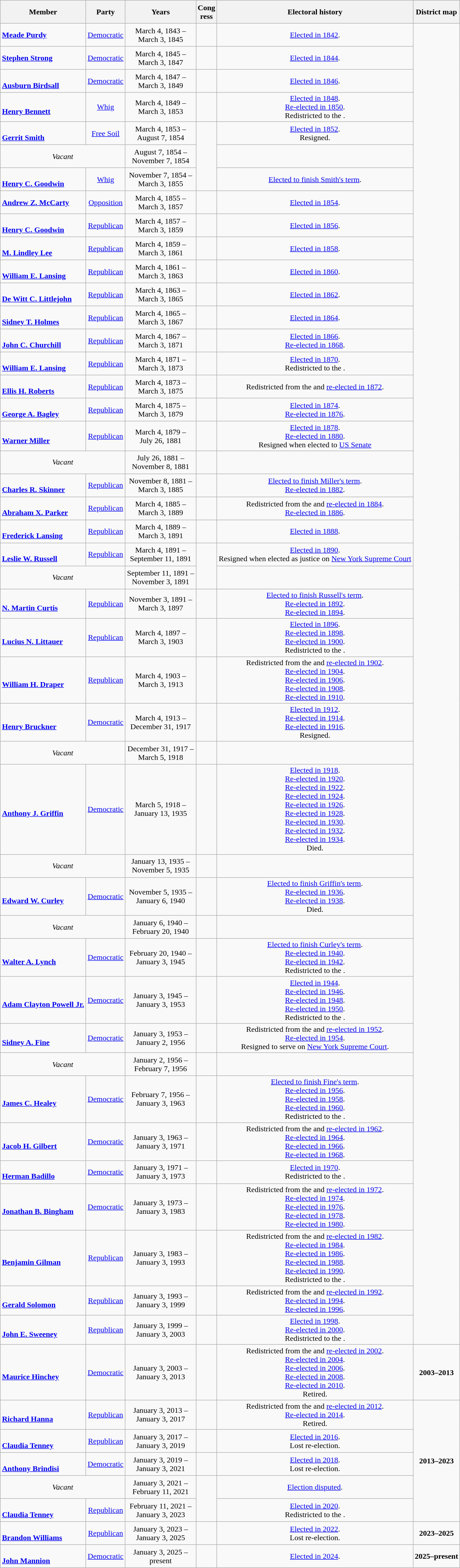<table class=wikitable style="text-align:center">
<tr style="height:3em">
<th>Member</th>
<th>Party</th>
<th>Years</th>
<th>Cong<br>ress</th>
<th>Electoral history</th>
<th>District map</th>
</tr>
<tr style="height:3em">
<td align=left><strong><a href='#'>Meade Purdy</a></strong><br></td>
<td><a href='#'>Democratic</a></td>
<td nowrap>March 4, 1843 –<br>March 3, 1845</td>
<td></td>
<td><a href='#'>Elected in 1842</a>.<br></td>
</tr>
<tr style="height:3em">
<td align=left><strong><a href='#'>Stephen Strong</a></strong><br></td>
<td><a href='#'>Democratic</a></td>
<td nowrap>March 4, 1845 –<br>March 3, 1847</td>
<td></td>
<td><a href='#'>Elected in 1844</a>.<br></td>
</tr>
<tr style="height:3em">
<td align=left><br><strong><a href='#'>Ausburn Birdsall</a></strong><br></td>
<td><a href='#'>Democratic</a></td>
<td nowrap>March 4, 1847 –<br>March 3, 1849</td>
<td></td>
<td><a href='#'>Elected in 1846</a>.<br></td>
</tr>
<tr style="height:3em">
<td align=left><br><strong><a href='#'>Henry Bennett</a></strong><br></td>
<td><a href='#'>Whig</a></td>
<td nowrap>March 4, 1849 –<br>March 3, 1853</td>
<td></td>
<td><a href='#'>Elected in 1848</a>.<br><a href='#'>Re-elected in 1850</a>.<br>Redistricted to the .</td>
</tr>
<tr style="height:3em">
<td align=left><br><strong><a href='#'>Gerrit Smith</a></strong><br></td>
<td><a href='#'>Free Soil</a></td>
<td nowrap>March 4, 1853 –<br>August 7, 1854</td>
<td rowspan=3></td>
<td><a href='#'>Elected in 1852</a>.<br>Resigned.</td>
</tr>
<tr style="height:3em">
<td colspan=2><em>Vacant</em></td>
<td nowrap>August 7, 1854 –<br>November 7, 1854</td>
<td></td>
</tr>
<tr style="height:3em">
<td align=left><br><strong><a href='#'>Henry C. Goodwin</a></strong><br></td>
<td><a href='#'>Whig</a></td>
<td nowrap>November 7, 1854 –<br>March 3, 1855</td>
<td><a href='#'>Elected to finish Smith's term</a>.<br></td>
</tr>
<tr style="height:3em">
<td align=left><strong><a href='#'>Andrew Z. McCarty</a></strong><br></td>
<td><a href='#'>Opposition</a></td>
<td nowrap>March 4, 1855 –<br>March 3, 1857</td>
<td></td>
<td><a href='#'>Elected in 1854</a>.<br></td>
</tr>
<tr style="height:3em">
<td align=left><br><strong><a href='#'>Henry C. Goodwin</a></strong><br></td>
<td><a href='#'>Republican</a></td>
<td nowrap>March 4, 1857 –<br>March 3, 1859</td>
<td></td>
<td><a href='#'>Elected in 1856</a>.<br></td>
</tr>
<tr style="height:3em">
<td align=left><br><strong><a href='#'>M. Lindley Lee</a></strong><br></td>
<td><a href='#'>Republican</a></td>
<td nowrap>March 4, 1859 –<br>March 3, 1861</td>
<td></td>
<td><a href='#'>Elected in 1858</a>.<br></td>
</tr>
<tr style="height:3em">
<td align=left><br><strong><a href='#'>William E. Lansing</a></strong><br></td>
<td><a href='#'>Republican</a></td>
<td nowrap>March 4, 1861 –<br>March 3, 1863</td>
<td></td>
<td><a href='#'>Elected in 1860</a>.<br></td>
</tr>
<tr style="height:3em">
<td align=left><br><strong><a href='#'>De Witt C. Littlejohn</a></strong><br></td>
<td><a href='#'>Republican</a></td>
<td nowrap>March 4, 1863 –<br>March 3, 1865</td>
<td></td>
<td><a href='#'>Elected in 1862</a>.<br></td>
</tr>
<tr style="height:3em">
<td align=left><br><strong><a href='#'>Sidney T. Holmes</a></strong><br></td>
<td><a href='#'>Republican</a></td>
<td nowrap>March 4, 1865 –<br>March 3, 1867</td>
<td></td>
<td><a href='#'>Elected in 1864</a>.<br></td>
</tr>
<tr style="height:3em">
<td align=left><br><strong><a href='#'>John C. Churchill</a></strong><br></td>
<td><a href='#'>Republican</a></td>
<td nowrap>March 4, 1867 –<br>March 3, 1871</td>
<td></td>
<td><a href='#'>Elected in 1866</a>.<br><a href='#'>Re-elected in 1868</a>.<br></td>
</tr>
<tr style="height:3em">
<td align=left><br><strong><a href='#'>William E. Lansing</a></strong><br></td>
<td><a href='#'>Republican</a></td>
<td nowrap>March 4, 1871 –<br>March 3, 1873</td>
<td></td>
<td><a href='#'>Elected in 1870</a>.<br>Redistricted to the .</td>
</tr>
<tr style="height:3em">
<td align=left><br><strong><a href='#'>Ellis H. Roberts</a></strong><br></td>
<td><a href='#'>Republican</a></td>
<td nowrap>March 4, 1873 –<br>March 3, 1875</td>
<td></td>
<td>Redistricted from the  and <a href='#'>re-elected in 1872</a>.<br></td>
</tr>
<tr style="height:3em">
<td align=left><br><strong><a href='#'>George A. Bagley</a></strong><br></td>
<td><a href='#'>Republican</a></td>
<td nowrap>March 4, 1875 –<br>March 3, 1879</td>
<td></td>
<td><a href='#'>Elected in 1874</a>.<br><a href='#'>Re-elected in 1876</a>.<br></td>
</tr>
<tr style="height:3em">
<td align=left><br><strong><a href='#'>Warner Miller</a></strong><br></td>
<td><a href='#'>Republican</a></td>
<td nowrap>March 4, 1879 –<br>July 26, 1881</td>
<td></td>
<td><a href='#'>Elected in 1878</a>.<br><a href='#'>Re-elected in 1880</a>.<br>Resigned when elected to <a href='#'>US Senate</a></td>
</tr>
<tr style="height:3em">
<td colspan=2><em>Vacant</em></td>
<td nowrap>July 26, 1881 –<br>November 8, 1881</td>
<td></td>
<td></td>
</tr>
<tr style="height:3em">
<td align=left><br><strong><a href='#'>Charles R. Skinner</a></strong><br></td>
<td><a href='#'>Republican</a></td>
<td nowrap>November 8, 1881 –<br>March 3, 1885</td>
<td></td>
<td><a href='#'>Elected to finish Miller's term</a>.<br><a href='#'>Re-elected in 1882</a>.<br></td>
</tr>
<tr style="height:3em">
<td align=left><br><strong><a href='#'>Abraham X. Parker</a></strong><br></td>
<td><a href='#'>Republican</a></td>
<td nowrap>March 4, 1885 –<br>March 3, 1889</td>
<td></td>
<td>Redistricted from the  and <a href='#'>re-elected in 1884</a>.<br><a href='#'>Re-elected in 1886</a>.</td>
</tr>
<tr style="height:3em">
<td align=left><br><strong><a href='#'>Frederick Lansing</a></strong><br></td>
<td><a href='#'>Republican</a></td>
<td nowrap>March 4, 1889 –<br>March 3, 1891</td>
<td></td>
<td><a href='#'>Elected in 1888</a>.<br></td>
</tr>
<tr style="height:3em">
<td align=left><br><strong><a href='#'>Leslie W. Russell</a></strong><br></td>
<td><a href='#'>Republican</a></td>
<td nowrap>March 4, 1891 –<br>September 11, 1891</td>
<td rowspan=2></td>
<td><a href='#'>Elected in 1890</a>.<br>Resigned when elected as justice on <a href='#'>New York Supreme Court</a></td>
</tr>
<tr style="height:3em">
<td colspan=2><em>Vacant</em></td>
<td nowrap>September 11, 1891 –<br>November 3, 1891</td>
<td></td>
</tr>
<tr style="height:3em">
<td align=left><br><strong><a href='#'>N. Martin Curtis</a></strong><br></td>
<td><a href='#'>Republican</a></td>
<td nowrap>November 3, 1891 –<br>March 3, 1897</td>
<td></td>
<td><a href='#'>Elected to finish Russell's term</a>.<br><a href='#'>Re-elected in 1892</a>.<br><a href='#'>Re-elected in 1894</a>.<br></td>
</tr>
<tr style="height:3em">
<td align=left><br><strong><a href='#'>Lucius N. Littauer</a></strong><br></td>
<td><a href='#'>Republican</a></td>
<td nowrap>March 4, 1897 –<br>March 3, 1903</td>
<td></td>
<td><a href='#'>Elected in 1896</a>.<br><a href='#'>Re-elected in 1898</a>.<br><a href='#'>Re-elected in 1900</a>.<br>Redistricted to the .</td>
</tr>
<tr style="height:3em">
<td align=left><br><strong><a href='#'>William H. Draper</a></strong><br></td>
<td><a href='#'>Republican</a></td>
<td nowrap>March 4, 1903 –<br>March 3, 1913</td>
<td></td>
<td>Redistricted from the  and <a href='#'>re-elected in 1902</a>.<br><a href='#'>Re-elected in 1904</a>.<br><a href='#'>Re-elected in 1906</a>.<br><a href='#'>Re-elected in 1908</a>.<br><a href='#'>Re-elected in 1910</a>.<br></td>
</tr>
<tr style="height:3em">
<td align=left><br><strong><a href='#'>Henry Bruckner</a></strong><br></td>
<td><a href='#'>Democratic</a></td>
<td nowrap>March 4, 1913 –<br>December 31, 1917</td>
<td></td>
<td><a href='#'>Elected in 1912</a>.<br><a href='#'>Re-elected in 1914</a>.<br><a href='#'>Re-elected in 1916</a>.<br>Resigned.</td>
</tr>
<tr style="height:3em">
<td colspan=2><em>Vacant</em></td>
<td nowrap>December 31, 1917 –<br>March 5, 1918</td>
<td></td>
<td></td>
</tr>
<tr style="height:3em">
<td align=left><br><strong><a href='#'>Anthony J. Griffin</a></strong><br></td>
<td><a href='#'>Democratic</a></td>
<td nowrap>March 5, 1918 –<br>January 13, 1935</td>
<td></td>
<td><a href='#'>Elected in 1918</a>.<br><a href='#'>Re-elected in 1920</a>.<br><a href='#'>Re-elected in 1922</a>.<br><a href='#'>Re-elected in 1924</a>.<br><a href='#'>Re-elected in 1926</a>.<br><a href='#'>Re-elected in 1928</a>.<br><a href='#'>Re-elected in 1930</a>.<br><a href='#'>Re-elected in 1932</a>.<br><a href='#'>Re-elected in 1934</a>.<br>Died.</td>
</tr>
<tr style="height:3em">
<td colspan=2><em>Vacant</em></td>
<td nowrap>January 13, 1935 –<br>November 5, 1935</td>
<td></td>
<td></td>
</tr>
<tr style="height:3em">
<td align=left><br><strong><a href='#'>Edward W. Curley</a></strong><br></td>
<td><a href='#'>Democratic</a></td>
<td nowrap>November 5, 1935 –<br>January 6, 1940</td>
<td></td>
<td><a href='#'>Elected to finish Griffin's term</a>.<br><a href='#'>Re-elected in 1936</a>.<br><a href='#'>Re-elected in 1938</a>.<br>Died.</td>
</tr>
<tr style="height:3em">
<td colspan=2><em>Vacant</em></td>
<td nowrap>January 6, 1940 –<br>February 20, 1940</td>
<td></td>
<td></td>
</tr>
<tr style="height:3em">
<td align=left><br><strong><a href='#'>Walter A. Lynch</a></strong><br></td>
<td><a href='#'>Democratic</a></td>
<td nowrap>February 20, 1940 –<br>January 3, 1945</td>
<td></td>
<td><a href='#'>Elected to finish Curley's term</a>.<br><a href='#'>Re-elected in 1940</a>.<br><a href='#'>Re-elected in 1942</a>.<br>Redistricted to the .</td>
</tr>
<tr style="height:3em">
<td align=left><br><strong><a href='#'>Adam Clayton Powell Jr.</a></strong><br></td>
<td><a href='#'>Democratic</a></td>
<td nowrap>January 3, 1945 –<br>January 3, 1953</td>
<td></td>
<td><a href='#'>Elected in 1944</a>.<br><a href='#'>Re-elected in 1946</a>.<br><a href='#'>Re-elected in 1948</a>.<br><a href='#'>Re-elected in 1950</a>.<br>Redistricted to the .</td>
</tr>
<tr style="height:3em">
<td align=left><br><strong><a href='#'>Sidney A. Fine</a></strong><br></td>
<td><a href='#'>Democratic</a></td>
<td nowrap>January 3, 1953 –<br>January 2, 1956</td>
<td></td>
<td>Redistricted from the  and <a href='#'>re-elected in 1952</a>.<br><a href='#'>Re-elected in 1954</a>.<br>Resigned to serve on <a href='#'>New York Supreme Court</a>.</td>
</tr>
<tr style="height:3em">
<td colspan=2><em>Vacant</em></td>
<td nowrap>January 2, 1956 –<br>February 7, 1956</td>
<td></td>
<td></td>
</tr>
<tr style="height:3em">
<td align=left><br><strong><a href='#'>James C. Healey</a></strong><br></td>
<td><a href='#'>Democratic</a></td>
<td nowrap>February 7, 1956 –<br>January 3, 1963</td>
<td></td>
<td><a href='#'>Elected to finish Fine's term</a>.<br><a href='#'>Re-elected in 1956</a>.<br><a href='#'>Re-elected in 1958</a>.<br><a href='#'>Re-elected in 1960</a>.<br>Redistricted to the .</td>
</tr>
<tr style="height:3em">
<td align=left><br><strong><a href='#'>Jacob H. Gilbert</a></strong><br></td>
<td><a href='#'>Democratic</a></td>
<td nowrap>January 3, 1963 –<br>January 3, 1971</td>
<td></td>
<td>Redistricted from the  and <a href='#'>re-elected in 1962</a>.<br><a href='#'>Re-elected in 1964</a>.<br><a href='#'>Re-elected in 1966</a>.<br><a href='#'>Re-elected in 1968</a>.<br></td>
</tr>
<tr style="height:3em">
<td align=left><br><strong><a href='#'>Herman Badillo</a></strong><br></td>
<td><a href='#'>Democratic</a></td>
<td nowrap>January 3, 1971 –<br>January 3, 1973</td>
<td></td>
<td><a href='#'>Elected in 1970</a>.<br>Redistricted to the .</td>
</tr>
<tr style="height:3em">
<td align=left><br><strong><a href='#'>Jonathan B. Bingham</a></strong><br></td>
<td><a href='#'>Democratic</a></td>
<td nowrap>January 3, 1973 –<br>January 3, 1983</td>
<td></td>
<td>Redistricted from the  and <a href='#'>re-elected in 1972</a>.<br><a href='#'>Re-elected in 1974</a>.<br><a href='#'>Re-elected in 1976</a>.<br><a href='#'>Re-elected in 1978</a>.<br><a href='#'>Re-elected in 1980</a>.<br></td>
</tr>
<tr style="height:3em">
<td align=left><br><strong><a href='#'>Benjamin Gilman</a></strong><br></td>
<td><a href='#'>Republican</a></td>
<td nowrap>January 3, 1983 –<br>January 3, 1993</td>
<td></td>
<td>Redistricted from the  and <a href='#'>re-elected in 1982</a>.<br><a href='#'>Re-elected in 1984</a>.<br><a href='#'>Re-elected in 1986</a>.<br><a href='#'>Re-elected in 1988</a>.<br><a href='#'>Re-elected in 1990</a>.<br>Redistricted to the .</td>
</tr>
<tr style="height:3em">
<td align=left><br><strong><a href='#'>Gerald Solomon</a></strong><br></td>
<td><a href='#'>Republican</a></td>
<td nowrap>January 3, 1993 –<br>January 3, 1999</td>
<td></td>
<td>Redistricted from the  and <a href='#'>re-elected in 1992</a>.<br><a href='#'>Re-elected in 1994</a>.<br><a href='#'>Re-elected in 1996</a>.<br></td>
</tr>
<tr style="height:3em">
<td align=left><br><strong><a href='#'>John E. Sweeney</a></strong><br></td>
<td><a href='#'>Republican</a></td>
<td nowrap>January 3, 1999 –<br>January 3, 2003</td>
<td></td>
<td><a href='#'>Elected in 1998</a>.<br><a href='#'>Re-elected in 2000</a>.<br>Redistricted to the .</td>
</tr>
<tr style="height:3em">
<td align=left><br><strong><a href='#'>Maurice Hinchey</a></strong><br></td>
<td><a href='#'>Democratic</a></td>
<td nowrap>January 3, 2003 –<br>January 3, 2013</td>
<td></td>
<td>Redistricted from the  and <a href='#'>re-elected in 2002</a>.<br><a href='#'>Re-elected in 2004</a>.<br><a href='#'>Re-elected in 2006</a>.<br><a href='#'>Re-elected in 2008</a>.<br><a href='#'>Re-elected in 2010</a>.<br>Retired.</td>
<td><strong>2003–2013</strong><br></td>
</tr>
<tr style="height:3em">
<td align=left><br><strong><a href='#'>Richard Hanna</a></strong><br></td>
<td><a href='#'>Republican</a></td>
<td nowrap>January 3, 2013 –<br>January 3, 2017</td>
<td></td>
<td>Redistricted from the  and <a href='#'>re-elected in 2012</a>.<br><a href='#'>Re-elected in 2014</a>.<br>Retired.</td>
<td rowspan=5><strong>2013–2023</strong><br></td>
</tr>
<tr style="height:3em">
<td align=left><br><strong><a href='#'>Claudia Tenney</a></strong><br></td>
<td><a href='#'>Republican</a></td>
<td nowrap>January 3, 2017 –<br>January 3, 2019</td>
<td></td>
<td><a href='#'>Elected in 2016</a>.<br>Lost re-election.</td>
</tr>
<tr style="height:3em">
<td align=left><br><strong><a href='#'>Anthony Brindisi</a></strong><br></td>
<td><a href='#'>Democratic</a></td>
<td nowrap>January 3, 2019 –<br>January 3, 2021</td>
<td></td>
<td><a href='#'>Elected in 2018</a>.<br>Lost re-election.</td>
</tr>
<tr style="height:3em">
<td colspan=2><em>Vacant</em></td>
<td nowrap>January 3, 2021 –<br>February 11, 2021</td>
<td rowspan="2"></td>
<td><a href='#'>Election disputed</a>.</td>
</tr>
<tr style="height:3em">
<td align=left><br><strong><a href='#'>Claudia Tenney</a></strong><br></td>
<td><a href='#'>Republican</a></td>
<td nowrap>February 11, 2021 –<br>January 3, 2023</td>
<td><a href='#'>Elected in 2020</a>.<br>Redistricted to the .</td>
</tr>
<tr style="height:3em">
<td align=left><br><strong><a href='#'>Brandon Williams</a></strong><br></td>
<td><a href='#'>Republican</a></td>
<td>January 3, 2023 –<br>January 3, 2025</td>
<td></td>
<td><a href='#'>Elected in 2022</a>.<br>Lost re-election.</td>
<td><strong>2023–2025</strong><br></td>
</tr>
<tr style="height:3em">
<td align=left><br><strong><a href='#'>John Mannion</a></strong><br></td>
<td><a href='#'>Democratic</a></td>
<td>January 3, 2025 –<br>present</td>
<td></td>
<td><a href='#'>Elected in 2024</a>.</td>
<td><strong>2025–present</strong><br></td>
</tr>
</table>
